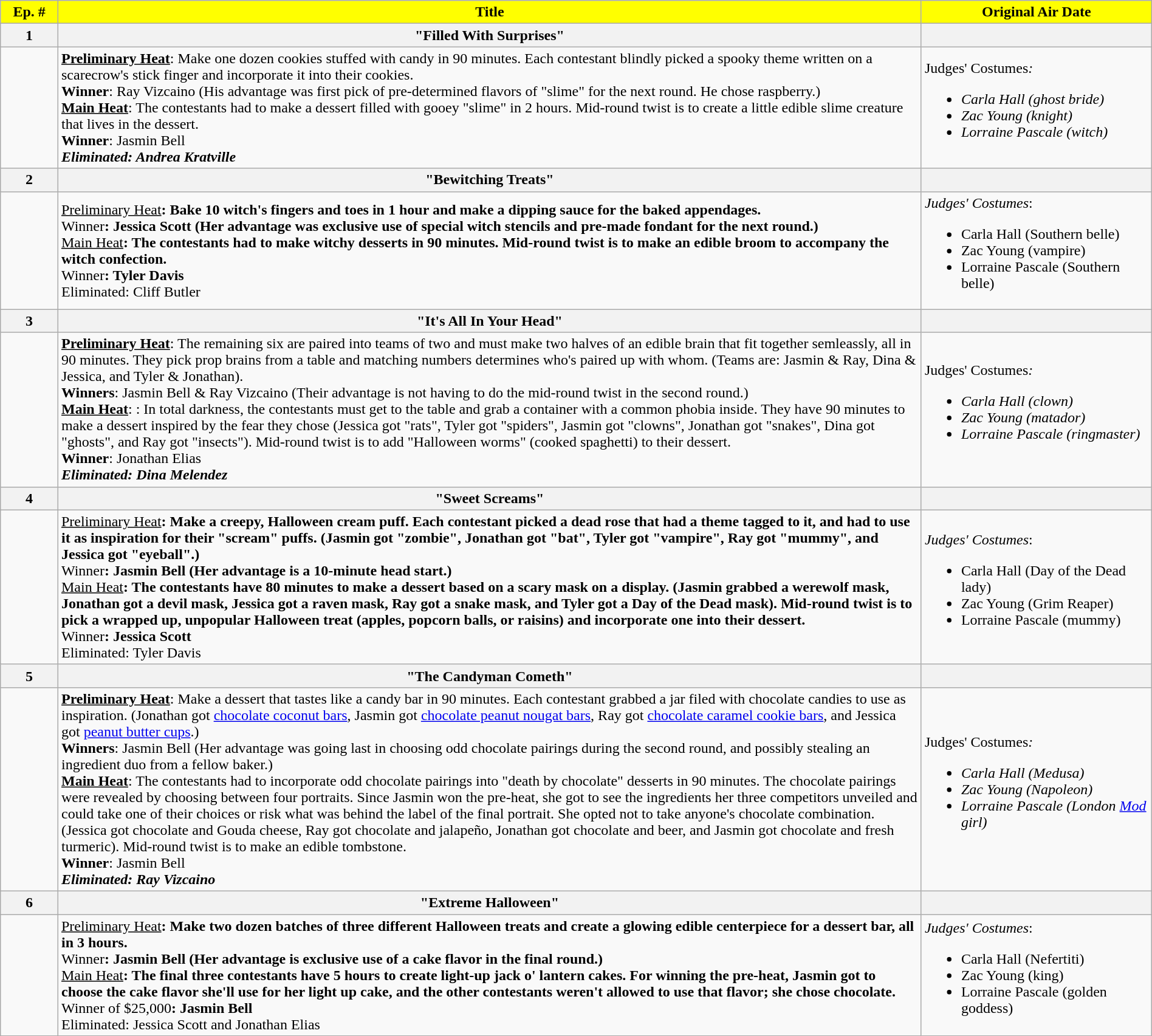<table class="wikitable plainrowheaders" style="width:100%">
<tr>
<th style="background-color: #FFFF00; color: #000;" width=5%>Ep. #</th>
<th style="background-color: #FFFF00; color: #000;">Title</th>
<th style="background-color: #FFFF00; color: #000;" width=20%>Original Air Date</th>
</tr>
<tr>
<th align="center">1</th>
<th>"Filled With Surprises"</th>
<th align="center"></th>
</tr>
<tr>
<td></td>
<td><strong><u>Preliminary Heat</u></strong>: Make one dozen cookies stuffed with candy in 90 minutes. Each contestant blindly picked a spooky theme written on a scarecrow's stick finger and incorporate it into their cookies.<br><strong>Winner</strong>: Ray Vizcaino (His advantage was first pick of pre-determined flavors of "slime" for the next round. He chose raspberry.)<br><strong><u>Main Heat</u></strong>: The contestants had to make a dessert filled with gooey "slime" in 2 hours. Mid-round twist is to create a little edible slime creature that lives in the dessert.<br><strong>Winner</strong>: Jasmin Bell<br><strong><em>Eliminated<strong>:<em> </em>Andrea Kratville<em></td>
<td></em>Judges' Costumes<em>:<br><ul><li>Carla Hall (ghost bride)</li><li>Zac Young (knight)</li><li>Lorraine Pascale (witch)</li></ul></td>
</tr>
<tr>
<th align="center">2</th>
<th>"Bewitching Treats"</th>
<th align="center"></th>
</tr>
<tr>
<td></td>
<td></strong><u>Preliminary Heat</u><strong>: Bake 10 witch's fingers and toes in 1 hour and make a dipping sauce for the baked appendages.<br></strong>Winner<strong>: Jessica Scott (Her advantage was exclusive use of special witch stencils and pre-made fondant for the next round.)<br></strong><u>Main Heat</u><strong>: The contestants had to make witchy desserts in 90 minutes. Mid-round twist is to make an edible broom to accompany the witch confection.<br></strong>Winner<strong>: Tyler Davis<br></em></strong>Eliminated</strong>: Cliff Butler</em></td>
<td><em>Judges' Costumes</em>:<br><ul><li>Carla Hall (Southern belle)</li><li>Zac Young (vampire)</li><li>Lorraine Pascale (Southern belle)</li></ul></td>
</tr>
<tr>
<th align="center">3</th>
<th>"It's All In Your Head"</th>
<th align="center"></th>
</tr>
<tr>
<td></td>
<td><strong><u>Preliminary Heat</u></strong>: The remaining six are paired into teams of two and must make two halves of an edible brain that fit together semleassly, all in 90 minutes. They pick prop brains from a table and matching numbers determines who's paired up with whom. (Teams are: Jasmin & Ray, Dina & Jessica, and Tyler & Jonathan).<br><strong>Winners</strong>: Jasmin Bell & Ray Vizcaino (Their advantage is not having to do the mid-round twist in the second round.)<br><strong><u>Main Heat</u></strong>: : In total darkness, the contestants must get to the table and grab a container with a common phobia inside. They have 90 minutes to make a dessert inspired by the fear they chose (Jessica got "rats", Tyler got "spiders", Jasmin got "clowns", Jonathan got "snakes", Dina got "ghosts", and Ray got "insects"). Mid-round twist is to add "Halloween worms" (cooked spaghetti) to their dessert.<br><strong>Winner</strong>: Jonathan Elias<br><strong><em>Eliminated<strong>: Dina Melendez<em></td>
<td></em>Judges' Costumes<em>:<br><ul><li>Carla Hall (clown)</li><li>Zac Young (matador)</li><li>Lorraine Pascale (ringmaster)</li></ul></td>
</tr>
<tr>
<th align="center">4</th>
<th>"Sweet Screams"</th>
<th align="center"></th>
</tr>
<tr>
<td></td>
<td></strong><u>Preliminary Heat</u><strong>: Make a creepy, Halloween cream puff. Each contestant picked a dead rose that had a theme tagged to it, and had to use it as inspiration for their "scream" puffs. (Jasmin got "zombie", Jonathan got "bat", Tyler got "vampire", Ray got "mummy", and Jessica got "eyeball".)<br></strong>Winner<strong>: Jasmin Bell (Her advantage is a 10-minute head start.)<br></strong><u>Main Heat</u><strong>: The contestants have 80 minutes to make a dessert based on a scary mask on a display. (Jasmin grabbed a werewolf mask, Jonathan got a devil mask, Jessica got a raven mask, Ray got a snake mask, and Tyler got a Day of the Dead mask). Mid-round twist is to pick a wrapped up, unpopular Halloween treat (apples, popcorn balls, or raisins) and incorporate one into their dessert.<br></strong>Winner<strong>: Jessica Scott<br></em></strong>Eliminated</strong>: Tyler Davis</em></td>
<td><em>Judges' Costumes</em>:<br><ul><li>Carla Hall (Day of the Dead lady)</li><li>Zac Young (Grim Reaper)</li><li>Lorraine Pascale (mummy)</li></ul></td>
</tr>
<tr>
<th align="center">5</th>
<th>"The Candyman Cometh"</th>
<th align="center"></th>
</tr>
<tr>
<td></td>
<td><strong><u>Preliminary Heat</u></strong>: Make a dessert that tastes like a candy bar in 90 minutes. Each contestant grabbed a jar filed with chocolate candies to use as inspiration. (Jonathan got <a href='#'>chocolate coconut bars</a>, Jasmin got <a href='#'>chocolate peanut nougat bars</a>, Ray got <a href='#'>chocolate caramel cookie bars</a>, and Jessica got <a href='#'>peanut butter cups</a>.)<br><strong>Winners</strong>: Jasmin Bell (Her advantage was going last in choosing odd chocolate pairings during the second round, and possibly stealing an ingredient duo from a fellow baker.)<br><strong><u>Main Heat</u></strong>: The contestants had to incorporate odd chocolate pairings into "death by chocolate" desserts in 90 minutes. The chocolate pairings were revealed by choosing between four portraits. Since Jasmin won the pre-heat, she got to see the ingredients her three competitors unveiled and could take one of their choices or risk what was behind the label of the final portrait. She opted not to take anyone's chocolate combination. (Jessica got chocolate and Gouda cheese, Ray got chocolate and jalapeño, Jonathan got chocolate and beer, and Jasmin got chocolate and fresh turmeric). Mid-round twist is to make an edible tombstone.<br><strong>Winner</strong>: Jasmin Bell<br><strong><em>Eliminated<strong>: Ray Vizcaino<em></td>
<td></em>Judges' Costumes<em>:<br><ul><li>Carla Hall (Medusa)</li><li>Zac Young (Napoleon)</li><li>Lorraine Pascale (London <a href='#'>Mod</a> girl)</li></ul></td>
</tr>
<tr>
<th align="center">6</th>
<th>"Extreme Halloween"</th>
<th align="center"></th>
</tr>
<tr>
<td></td>
<td></strong><u>Preliminary Heat</u><strong>: Make two dozen batches of three different Halloween treats and create a glowing edible centerpiece for a dessert bar, all in 3 hours.<br></strong>Winner<strong>: Jasmin Bell (Her advantage is exclusive use of a cake flavor in the final round.)<br></strong><u>Main Heat</u><strong>: The final three contestants have 5 hours to create light-up jack o' lantern cakes. For winning the pre-heat, Jasmin got to choose the cake flavor she'll use for her light up cake, and the other contestants weren't allowed to use that flavor; she chose chocolate.<br></strong>Winner of $25,000<strong>: Jasmin Bell<br></em></strong>Eliminated</strong>: Jessica Scott and Jonathan Elias</em></td>
<td><em>Judges' Costumes</em>:<br><ul><li>Carla Hall (Nefertiti)</li><li>Zac Young (king)</li><li>Lorraine Pascale (golden goddess)</li></ul></td>
</tr>
</table>
